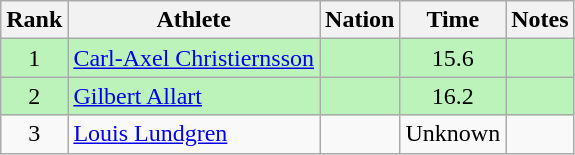<table class="wikitable sortable" style="text-align:center">
<tr>
<th>Rank</th>
<th>Athlete</th>
<th>Nation</th>
<th>Time</th>
<th>Notes</th>
</tr>
<tr bgcolor=bbf3bb>
<td>1</td>
<td align=left><a href='#'>Carl-Axel Christiernsson</a></td>
<td align=left></td>
<td>15.6</td>
<td></td>
</tr>
<tr bgcolor=bbf3bb>
<td>2</td>
<td align=left><a href='#'>Gilbert Allart</a></td>
<td align=left></td>
<td>16.2</td>
<td></td>
</tr>
<tr>
<td>3</td>
<td align=left><a href='#'>Louis Lundgren</a></td>
<td align=left></td>
<td>Unknown</td>
<td></td>
</tr>
</table>
